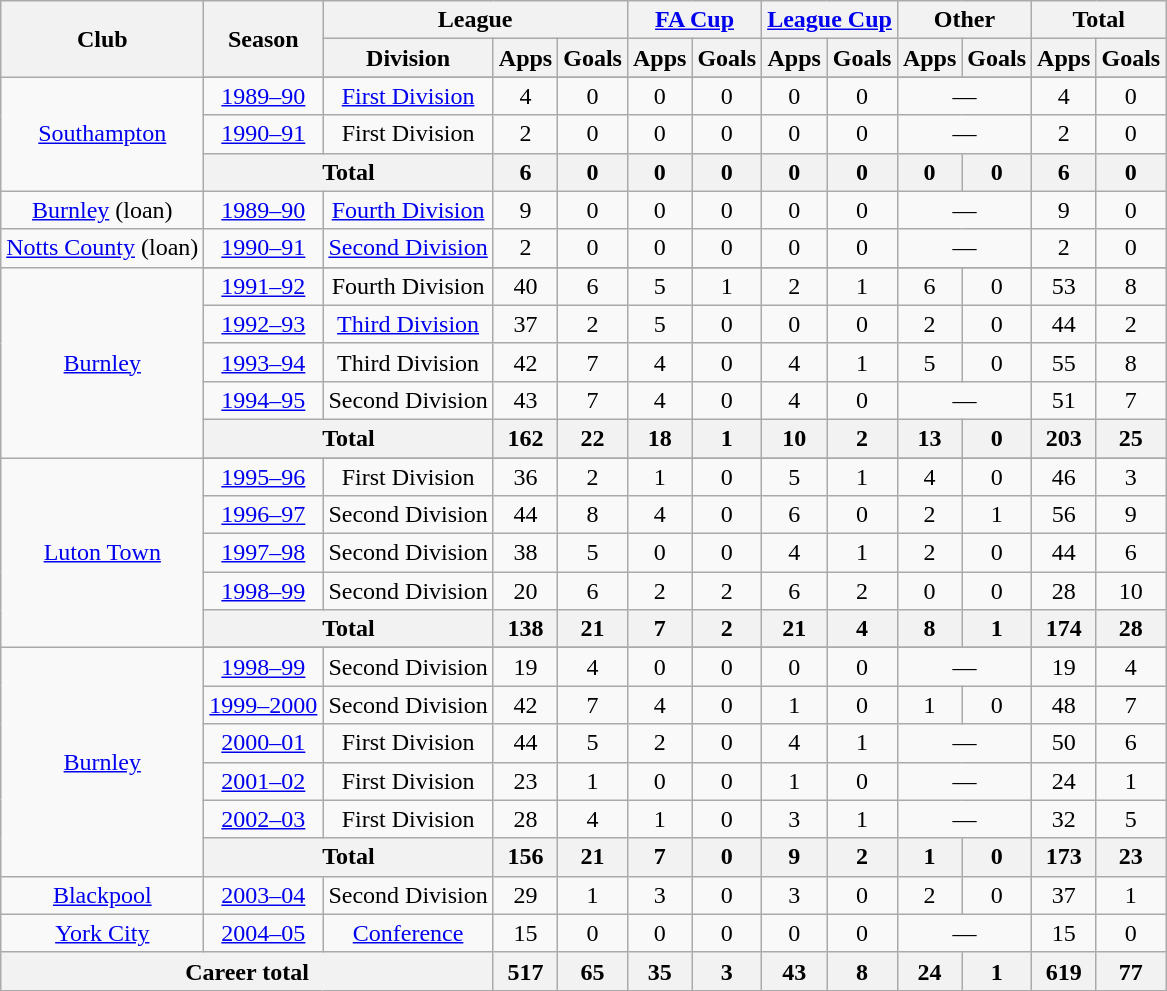<table class=wikitable style=text-align:center>
<tr>
<th rowspan=2>Club</th>
<th rowspan=2>Season</th>
<th colspan=3>League</th>
<th colspan=2><a href='#'>FA Cup</a></th>
<th colspan=2><a href='#'>League Cup</a></th>
<th colspan=2>Other</th>
<th colspan=2>Total</th>
</tr>
<tr>
<th>Division</th>
<th>Apps</th>
<th>Goals</th>
<th>Apps</th>
<th>Goals</th>
<th>Apps</th>
<th>Goals</th>
<th>Apps</th>
<th>Goals</th>
<th>Apps</th>
<th>Goals</th>
</tr>
<tr>
<td rowspan=4><a href='#'>Southampton</a></td>
</tr>
<tr>
<td><a href='#'>1989–90</a></td>
<td><a href='#'>First Division</a></td>
<td>4</td>
<td>0</td>
<td>0</td>
<td>0</td>
<td>0</td>
<td>0</td>
<td colspan=2>—</td>
<td>4</td>
<td>0</td>
</tr>
<tr>
<td><a href='#'>1990–91</a></td>
<td>First Division</td>
<td>2</td>
<td>0</td>
<td>0</td>
<td>0</td>
<td>0</td>
<td>0</td>
<td colspan=2>—</td>
<td>2</td>
<td>0</td>
</tr>
<tr>
<th colspan=2>Total</th>
<th>6</th>
<th>0</th>
<th>0</th>
<th>0</th>
<th>0</th>
<th>0</th>
<th>0</th>
<th>0</th>
<th>6</th>
<th>0</th>
</tr>
<tr>
<td><a href='#'>Burnley</a> (loan)</td>
<td><a href='#'>1989–90</a></td>
<td><a href='#'>Fourth Division</a></td>
<td>9</td>
<td>0</td>
<td>0</td>
<td>0</td>
<td>0</td>
<td>0</td>
<td colspan=2>—</td>
<td>9</td>
<td>0</td>
</tr>
<tr>
<td><a href='#'>Notts County</a> (loan)</td>
<td><a href='#'>1990–91</a></td>
<td><a href='#'>Second Division</a></td>
<td>2</td>
<td>0</td>
<td>0</td>
<td>0</td>
<td>0</td>
<td>0</td>
<td colspan=2>—</td>
<td>2</td>
<td>0</td>
</tr>
<tr>
<td rowspan=6><a href='#'>Burnley</a></td>
</tr>
<tr>
<td><a href='#'>1991–92</a></td>
<td>Fourth Division</td>
<td>40</td>
<td>6</td>
<td>5</td>
<td>1</td>
<td>2</td>
<td>1</td>
<td>6</td>
<td>0</td>
<td>53</td>
<td>8</td>
</tr>
<tr>
<td><a href='#'>1992–93</a></td>
<td><a href='#'>Third Division</a></td>
<td>37</td>
<td>2</td>
<td>5</td>
<td>0</td>
<td>0</td>
<td>0</td>
<td>2</td>
<td>0</td>
<td>44</td>
<td>2</td>
</tr>
<tr>
<td><a href='#'>1993–94</a></td>
<td>Third Division</td>
<td>42</td>
<td>7</td>
<td>4</td>
<td>0</td>
<td>4</td>
<td>1</td>
<td>5</td>
<td>0</td>
<td>55</td>
<td>8</td>
</tr>
<tr>
<td><a href='#'>1994–95</a></td>
<td>Second Division</td>
<td>43</td>
<td>7</td>
<td>4</td>
<td>0</td>
<td>4</td>
<td>0</td>
<td colspan=2>—</td>
<td>51</td>
<td>7</td>
</tr>
<tr>
<th colspan=2>Total</th>
<th>162</th>
<th>22</th>
<th>18</th>
<th>1</th>
<th>10</th>
<th>2</th>
<th>13</th>
<th>0</th>
<th>203</th>
<th>25</th>
</tr>
<tr>
<td rowspan=6><a href='#'>Luton Town</a></td>
</tr>
<tr>
<td><a href='#'>1995–96</a></td>
<td>First Division</td>
<td>36</td>
<td>2</td>
<td>1</td>
<td>0</td>
<td>5</td>
<td>1</td>
<td>4</td>
<td>0</td>
<td>46</td>
<td>3</td>
</tr>
<tr>
<td><a href='#'>1996–97</a></td>
<td>Second Division</td>
<td>44</td>
<td>8</td>
<td>4</td>
<td>0</td>
<td>6</td>
<td>0</td>
<td>2</td>
<td>1</td>
<td>56</td>
<td>9</td>
</tr>
<tr>
<td><a href='#'>1997–98</a></td>
<td>Second Division</td>
<td>38</td>
<td>5</td>
<td>0</td>
<td>0</td>
<td>4</td>
<td>1</td>
<td>2</td>
<td>0</td>
<td>44</td>
<td>6</td>
</tr>
<tr>
<td><a href='#'>1998–99</a></td>
<td>Second Division</td>
<td>20</td>
<td>6</td>
<td>2</td>
<td>2</td>
<td>6</td>
<td>2</td>
<td>0</td>
<td>0</td>
<td>28</td>
<td>10</td>
</tr>
<tr>
<th colspan=2>Total</th>
<th>138</th>
<th>21</th>
<th>7</th>
<th>2</th>
<th>21</th>
<th>4</th>
<th>8</th>
<th>1</th>
<th>174</th>
<th>28</th>
</tr>
<tr>
<td rowspan=7><a href='#'>Burnley</a></td>
</tr>
<tr>
<td><a href='#'>1998–99</a></td>
<td>Second Division</td>
<td>19</td>
<td>4</td>
<td>0</td>
<td>0</td>
<td>0</td>
<td>0</td>
<td colspan=2>—</td>
<td>19</td>
<td>4</td>
</tr>
<tr>
<td><a href='#'>1999–2000</a></td>
<td>Second Division</td>
<td>42</td>
<td>7</td>
<td>4</td>
<td>0</td>
<td>1</td>
<td>0</td>
<td>1</td>
<td>0</td>
<td>48</td>
<td>7</td>
</tr>
<tr>
<td><a href='#'>2000–01</a></td>
<td>First Division</td>
<td>44</td>
<td>5</td>
<td>2</td>
<td>0</td>
<td>4</td>
<td>1</td>
<td colspan=2>—</td>
<td>50</td>
<td>6</td>
</tr>
<tr>
<td><a href='#'>2001–02</a></td>
<td>First Division</td>
<td>23</td>
<td>1</td>
<td>0</td>
<td>0</td>
<td>1</td>
<td>0</td>
<td colspan=2>—</td>
<td>24</td>
<td>1</td>
</tr>
<tr>
<td><a href='#'>2002–03</a></td>
<td>First Division</td>
<td>28</td>
<td>4</td>
<td>1</td>
<td>0</td>
<td>3</td>
<td>1</td>
<td colspan=2>—</td>
<td>32</td>
<td>5</td>
</tr>
<tr>
<th colspan=2>Total</th>
<th>156</th>
<th>21</th>
<th>7</th>
<th>0</th>
<th>9</th>
<th>2</th>
<th>1</th>
<th>0</th>
<th>173</th>
<th>23</th>
</tr>
<tr>
<td><a href='#'>Blackpool</a></td>
<td><a href='#'>2003–04</a></td>
<td>Second Division</td>
<td>29</td>
<td>1</td>
<td>3</td>
<td>0</td>
<td>3</td>
<td>0</td>
<td>2</td>
<td>0</td>
<td>37</td>
<td>1</td>
</tr>
<tr>
<td><a href='#'>York City</a></td>
<td><a href='#'>2004–05</a></td>
<td><a href='#'>Conference</a></td>
<td>15</td>
<td>0</td>
<td>0</td>
<td>0</td>
<td>0</td>
<td>0</td>
<td colspan=2>—</td>
<td>15</td>
<td>0</td>
</tr>
<tr>
<th colspan=3>Career total</th>
<th>517</th>
<th>65</th>
<th>35</th>
<th>3</th>
<th>43</th>
<th>8</th>
<th>24</th>
<th>1</th>
<th>619</th>
<th>77</th>
</tr>
</table>
